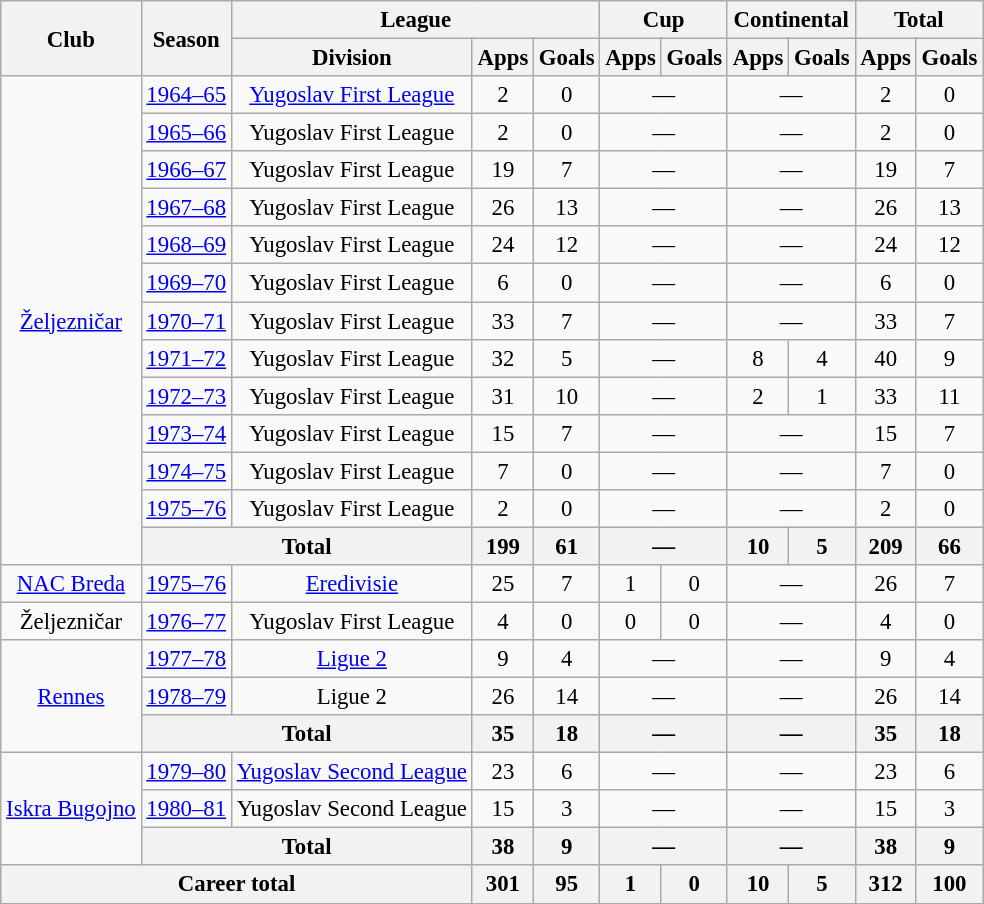<table class=wikitable style="text-align: center;font-size:95%">
<tr>
<th rowspan=2>Club</th>
<th rowspan=2>Season</th>
<th colspan=3>League</th>
<th colspan=2>Cup</th>
<th colspan=2>Continental</th>
<th colspan=2>Total</th>
</tr>
<tr>
<th>Division</th>
<th>Apps</th>
<th>Goals</th>
<th>Apps</th>
<th>Goals</th>
<th>Apps</th>
<th>Goals</th>
<th>Apps</th>
<th>Goals</th>
</tr>
<tr>
<td rowspan=13><a href='#'>Željezničar</a></td>
<td><a href='#'>1964–65</a></td>
<td><a href='#'>Yugoslav First League</a></td>
<td>2</td>
<td>0</td>
<td colspan=2>—</td>
<td colspan=2>—</td>
<td>2</td>
<td>0</td>
</tr>
<tr>
<td><a href='#'>1965–66</a></td>
<td>Yugoslav First League</td>
<td>2</td>
<td>0</td>
<td colspan=2>—</td>
<td colspan=2>—</td>
<td>2</td>
<td>0</td>
</tr>
<tr>
<td><a href='#'>1966–67</a></td>
<td>Yugoslav First League</td>
<td>19</td>
<td>7</td>
<td colspan=2>—</td>
<td colspan=2>—</td>
<td>19</td>
<td>7</td>
</tr>
<tr>
<td><a href='#'>1967–68</a></td>
<td>Yugoslav First League</td>
<td>26</td>
<td>13</td>
<td colspan=2>—</td>
<td colspan=2>—</td>
<td>26</td>
<td>13</td>
</tr>
<tr>
<td><a href='#'>1968–69</a></td>
<td>Yugoslav First League</td>
<td>24</td>
<td>12</td>
<td colspan=2>—</td>
<td colspan=2>—</td>
<td>24</td>
<td>12</td>
</tr>
<tr>
<td><a href='#'>1969–70</a></td>
<td>Yugoslav First League</td>
<td>6</td>
<td>0</td>
<td colspan=2>—</td>
<td colspan=2>—</td>
<td>6</td>
<td>0</td>
</tr>
<tr>
<td><a href='#'>1970–71</a></td>
<td>Yugoslav First League</td>
<td>33</td>
<td>7</td>
<td colspan=2>—</td>
<td colspan=2>—</td>
<td>33</td>
<td>7</td>
</tr>
<tr>
<td><a href='#'>1971–72</a></td>
<td>Yugoslav First League</td>
<td>32</td>
<td>5</td>
<td colspan=2>—</td>
<td>8</td>
<td>4</td>
<td>40</td>
<td>9</td>
</tr>
<tr>
<td><a href='#'>1972–73</a></td>
<td>Yugoslav First League</td>
<td>31</td>
<td>10</td>
<td colspan=2>—</td>
<td>2</td>
<td>1</td>
<td>33</td>
<td>11</td>
</tr>
<tr>
<td><a href='#'>1973–74</a></td>
<td>Yugoslav First League</td>
<td>15</td>
<td>7</td>
<td colspan=2>—</td>
<td colspan=2>—</td>
<td>15</td>
<td>7</td>
</tr>
<tr>
<td><a href='#'>1974–75</a></td>
<td>Yugoslav First League</td>
<td>7</td>
<td>0</td>
<td colspan=2>—</td>
<td colspan=2>—</td>
<td>7</td>
<td>0</td>
</tr>
<tr>
<td><a href='#'>1975–76</a></td>
<td>Yugoslav First League</td>
<td>2</td>
<td>0</td>
<td colspan=2>—</td>
<td colspan=2>—</td>
<td>2</td>
<td>0</td>
</tr>
<tr>
<th colspan=2>Total</th>
<th>199</th>
<th>61</th>
<th colspan=2>—</th>
<th>10</th>
<th>5</th>
<th>209</th>
<th>66</th>
</tr>
<tr>
<td><a href='#'>NAC Breda</a></td>
<td><a href='#'>1975–76</a></td>
<td><a href='#'>Eredivisie</a></td>
<td>25</td>
<td>7</td>
<td>1</td>
<td>0</td>
<td colspan=2>—</td>
<td>26</td>
<td>7</td>
</tr>
<tr>
<td>Željezničar</td>
<td><a href='#'>1976–77</a></td>
<td>Yugoslav First League</td>
<td>4</td>
<td>0</td>
<td>0</td>
<td>0</td>
<td colspan=2>—</td>
<td>4</td>
<td>0</td>
</tr>
<tr>
<td rowspan=3><a href='#'>Rennes</a></td>
<td><a href='#'>1977–78</a></td>
<td><a href='#'>Ligue 2</a></td>
<td>9</td>
<td>4</td>
<td colspan=2>—</td>
<td colspan=2>—</td>
<td>9</td>
<td>4</td>
</tr>
<tr>
<td><a href='#'>1978–79</a></td>
<td>Ligue 2</td>
<td>26</td>
<td>14</td>
<td colspan=2>—</td>
<td colspan=2>—</td>
<td>26</td>
<td>14</td>
</tr>
<tr>
<th colspan=2>Total</th>
<th>35</th>
<th>18</th>
<th colspan=2>—</th>
<th colspan=2>—</th>
<th>35</th>
<th>18</th>
</tr>
<tr>
<td rowspan=3><a href='#'>Iskra Bugojno</a></td>
<td><a href='#'>1979–80</a></td>
<td><a href='#'>Yugoslav Second League</a></td>
<td>23</td>
<td>6</td>
<td colspan=2>—</td>
<td colspan=2>—</td>
<td>23</td>
<td>6</td>
</tr>
<tr>
<td><a href='#'>1980–81</a></td>
<td>Yugoslav Second League</td>
<td>15</td>
<td>3</td>
<td colspan=2>—</td>
<td colspan=2>—</td>
<td>15</td>
<td>3</td>
</tr>
<tr>
<th colspan=2>Total</th>
<th>38</th>
<th>9</th>
<th colspan=2>—</th>
<th colspan=2>—</th>
<th>38</th>
<th>9</th>
</tr>
<tr>
<th colspan=3>Career total</th>
<th>301</th>
<th>95</th>
<th>1</th>
<th>0</th>
<th>10</th>
<th>5</th>
<th>312</th>
<th>100</th>
</tr>
</table>
